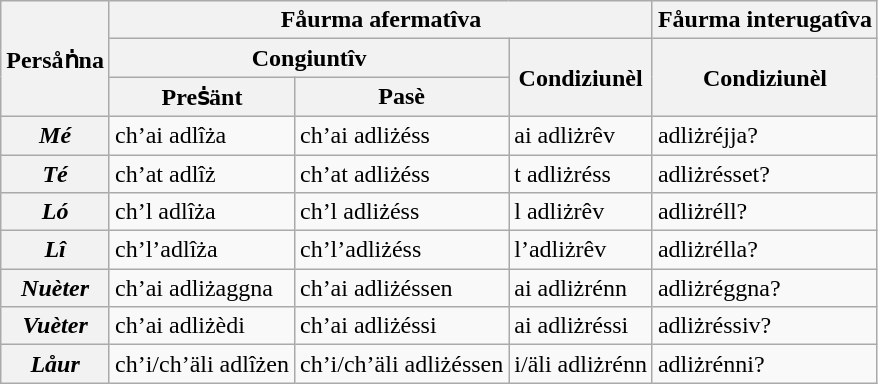<table class="wikitable">
<tr>
<th rowspan="3">Persåṅna</th>
<th colspan="3">Fåurma afermatîva</th>
<th>Fåurma interugatîva</th>
</tr>
<tr>
<th colspan="2">Congiuntîv</th>
<th rowspan="2">Condiziunèl</th>
<th rowspan="2">Condiziunèl</th>
</tr>
<tr>
<th>Preṡänt</th>
<th>Pasè</th>
</tr>
<tr>
<th><em>Mé</em></th>
<td>ch’ai adlîża</td>
<td>ch’ai adliżéss</td>
<td>ai adliżrêv</td>
<td>adliżréjja?</td>
</tr>
<tr>
<th><em>Té</em></th>
<td>ch’at adlîż</td>
<td>ch’at adliżéss</td>
<td>t adliżréss</td>
<td>adliżrésset?</td>
</tr>
<tr>
<th><em>Ló</em></th>
<td>ch’l adlîża</td>
<td>ch’l adliżéss</td>
<td>l adliżrêv</td>
<td>adliżréll?</td>
</tr>
<tr>
<th><em>Lî</em></th>
<td>ch’l’adlîża</td>
<td>ch’l’adliżéss</td>
<td>l’adliżrêv</td>
<td>adliżrélla?</td>
</tr>
<tr>
<th><em>Nuèter</em></th>
<td>ch’ai adliżaggna</td>
<td>ch’ai adliżéssen</td>
<td>ai adliżrénn</td>
<td>adliżréggna?</td>
</tr>
<tr>
<th><em>Vuèter</em></th>
<td>ch’ai adliżèdi</td>
<td>ch’ai adliżéssi</td>
<td>ai adliżréssi</td>
<td>adliżréssiv?</td>
</tr>
<tr>
<th rowspan="2"><em>Låur</em></th>
<td>ch’i/ch’äli adlîżen</td>
<td>ch’i/ch’äli adliżéssen</td>
<td>i/äli adliżrénn</td>
<td>adliżrénni?</td>
</tr>
</table>
